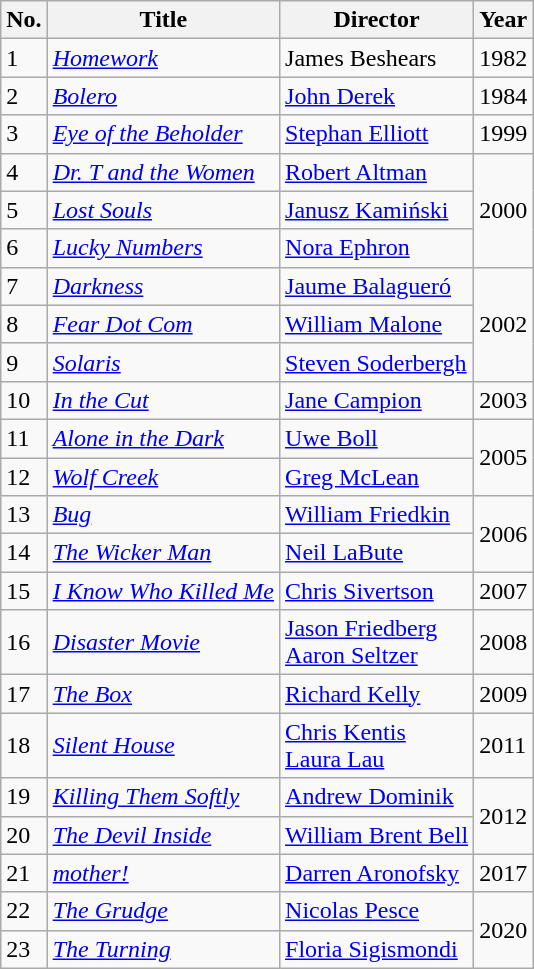<table class="wikitable sortable">
<tr>
<th>No.</th>
<th>Title</th>
<th>Director</th>
<th>Year</th>
</tr>
<tr>
<td>1</td>
<td><em><a href='#'>Homework</a></em></td>
<td>James Beshears</td>
<td>1982</td>
</tr>
<tr>
<td>2</td>
<td><em><a href='#'>Bolero</a></em></td>
<td><a href='#'>John Derek</a></td>
<td>1984</td>
</tr>
<tr>
<td>3</td>
<td><em><a href='#'>Eye of the Beholder</a></em></td>
<td><a href='#'>Stephan Elliott</a></td>
<td>1999</td>
</tr>
<tr>
<td>4</td>
<td><em><a href='#'>Dr. T and the Women</a></em></td>
<td><a href='#'>Robert Altman</a></td>
<td rowspan="3">2000</td>
</tr>
<tr>
<td>5</td>
<td><em><a href='#'>Lost Souls</a></em></td>
<td><a href='#'>Janusz Kamiński</a></td>
</tr>
<tr>
<td>6</td>
<td><em><a href='#'>Lucky Numbers</a></em></td>
<td><a href='#'>Nora Ephron</a></td>
</tr>
<tr>
<td>7</td>
<td><em><a href='#'>Darkness</a></em></td>
<td><a href='#'>Jaume Balagueró</a></td>
<td rowspan="3">2002</td>
</tr>
<tr>
<td>8</td>
<td><em><a href='#'>Fear Dot Com</a></em></td>
<td><a href='#'>William Malone</a></td>
</tr>
<tr>
<td>9</td>
<td><em><a href='#'>Solaris</a></em></td>
<td><a href='#'>Steven Soderbergh</a></td>
</tr>
<tr>
<td>10</td>
<td><em><a href='#'>In the Cut</a></em></td>
<td><a href='#'>Jane Campion</a></td>
<td>2003</td>
</tr>
<tr>
<td>11</td>
<td><em><a href='#'>Alone in the Dark</a></em></td>
<td><a href='#'>Uwe Boll</a></td>
<td rowspan="2">2005</td>
</tr>
<tr>
<td>12</td>
<td><em><a href='#'>Wolf Creek</a></em></td>
<td><a href='#'>Greg McLean</a></td>
</tr>
<tr>
<td>13</td>
<td><em><a href='#'>Bug</a></em></td>
<td><a href='#'>William Friedkin</a></td>
<td rowspan="2">2006</td>
</tr>
<tr>
<td>14</td>
<td><em><a href='#'>The Wicker Man</a></em></td>
<td><a href='#'>Neil LaBute</a></td>
</tr>
<tr>
<td>15</td>
<td><em><a href='#'>I Know Who Killed Me</a></em></td>
<td><a href='#'>Chris Sivertson</a></td>
<td>2007</td>
</tr>
<tr>
<td>16</td>
<td><em><a href='#'>Disaster Movie</a></em></td>
<td><a href='#'>Jason Friedberg</a><br><a href='#'>Aaron Seltzer</a></td>
<td>2008</td>
</tr>
<tr>
<td>17</td>
<td><em><a href='#'>The Box</a></em></td>
<td><a href='#'>Richard Kelly</a></td>
<td>2009</td>
</tr>
<tr>
<td>18</td>
<td><em><a href='#'>Silent House</a></em></td>
<td><a href='#'>Chris Kentis</a><br><a href='#'>Laura Lau</a></td>
<td>2011</td>
</tr>
<tr>
<td>19</td>
<td><em><a href='#'>Killing Them Softly</a></em></td>
<td><a href='#'>Andrew Dominik</a></td>
<td rowspan="2">2012</td>
</tr>
<tr>
<td>20</td>
<td><em><a href='#'>The Devil Inside</a></em></td>
<td><a href='#'>William Brent Bell</a></td>
</tr>
<tr>
<td>21</td>
<td><em><a href='#'>mother!</a></em></td>
<td><a href='#'>Darren Aronofsky</a></td>
<td>2017</td>
</tr>
<tr>
<td>22</td>
<td><em><a href='#'>The Grudge</a></em></td>
<td><a href='#'>Nicolas Pesce</a></td>
<td rowspan=2>2020</td>
</tr>
<tr>
<td>23</td>
<td><em><a href='#'>The Turning</a></em></td>
<td><a href='#'>Floria Sigismondi</a></td>
</tr>
</table>
